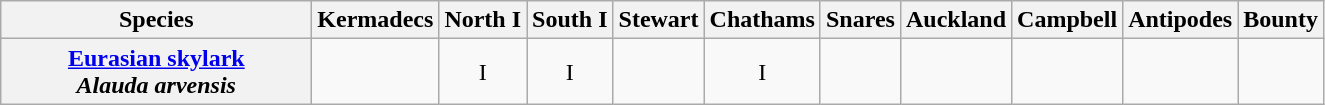<table class="wikitable" style="text-align:center">
<tr>
<th width="200">Species</th>
<th>Kermadecs</th>
<th>North I</th>
<th>South I</th>
<th>Stewart</th>
<th>Chathams</th>
<th>Snares</th>
<th>Auckland</th>
<th>Campbell</th>
<th>Antipodes</th>
<th>Bounty</th>
</tr>
<tr>
<th><a href='#'>Eurasian skylark</a><br><em>Alauda arvensis</em></th>
<td></td>
<td>I</td>
<td>I</td>
<td></td>
<td>I</td>
<td></td>
<td></td>
<td></td>
<td></td>
<td></td>
</tr>
</table>
